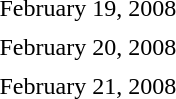<table>
<tr>
<th width=200></th>
<th width=100></th>
<th width=200></th>
</tr>
<tr>
<td colspan=3>February 19, 2008</td>
</tr>
<tr>
<td align=right></td>
<td align=center></td>
<td></td>
</tr>
<tr>
<td colspan=3>February 20, 2008</td>
</tr>
<tr>
<td align=right></td>
<td align=center></td>
<td></td>
</tr>
<tr>
<td colspan=3>February 21, 2008</td>
</tr>
<tr>
<td align=right></td>
<td align=center></td>
<td></td>
</tr>
</table>
